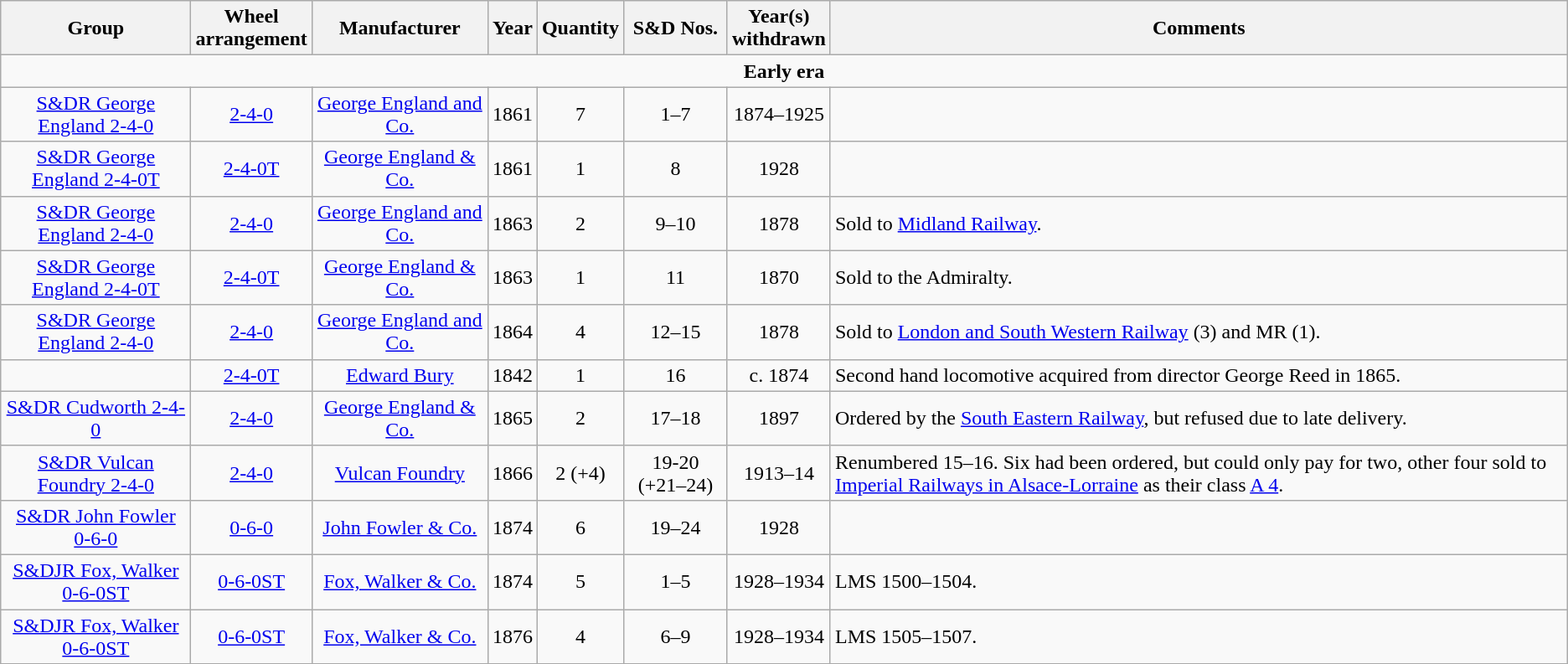<table class=wikitable style=text-align:center>
<tr>
<th>Group</th>
<th>Wheel<br>arrangement</th>
<th>Manufacturer</th>
<th>Year</th>
<th>Quantity</th>
<th>S&D Nos.</th>
<th>Year(s)<br>withdrawn</th>
<th>Comments</th>
</tr>
<tr style=font-weight:bold>
<td colspan=8>Early era</td>
</tr>
<tr>
<td><a href='#'>S&DR George England 2-4-0</a></td>
<td><a href='#'>2-4-0</a></td>
<td><a href='#'>George England and Co.</a></td>
<td>1861</td>
<td>7</td>
<td>1–7</td>
<td>1874–1925</td>
<td align=left></td>
</tr>
<tr>
<td><a href='#'>S&DR George England 2-4-0T</a></td>
<td><a href='#'>2-4-0T</a></td>
<td><a href='#'>George England & Co.</a></td>
<td>1861</td>
<td>1</td>
<td>8</td>
<td>1928</td>
<td align=left></td>
</tr>
<tr>
<td><a href='#'>S&DR George England 2-4-0</a></td>
<td><a href='#'>2-4-0</a></td>
<td><a href='#'>George England and Co.</a></td>
<td>1863</td>
<td>2</td>
<td>9–10</td>
<td>1878</td>
<td align=left>Sold to <a href='#'>Midland Railway</a>.</td>
</tr>
<tr>
<td><a href='#'>S&DR George England 2-4-0T</a></td>
<td><a href='#'>2-4-0T</a></td>
<td><a href='#'>George England & Co.</a></td>
<td>1863</td>
<td>1</td>
<td>11</td>
<td>1870</td>
<td align=left>Sold to the Admiralty.</td>
</tr>
<tr>
<td><a href='#'>S&DR George England 2-4-0</a></td>
<td><a href='#'>2-4-0</a></td>
<td><a href='#'>George England and Co.</a></td>
<td>1864</td>
<td>4</td>
<td>12–15</td>
<td>1878</td>
<td align=left>Sold to <a href='#'>London and South Western Railway</a> (3) and MR (1).</td>
</tr>
<tr>
<td></td>
<td><a href='#'>2-4-0T</a></td>
<td><a href='#'>Edward Bury</a></td>
<td>1842</td>
<td>1</td>
<td>16</td>
<td>c. 1874</td>
<td align=left>Second hand locomotive acquired from director George Reed in 1865.</td>
</tr>
<tr>
<td><a href='#'>S&DR Cudworth 2-4-0</a></td>
<td><a href='#'>2-4-0</a></td>
<td><a href='#'>George England & Co.</a></td>
<td>1865</td>
<td>2</td>
<td>17–18</td>
<td>1897</td>
<td align=left>Ordered by the <a href='#'>South Eastern Railway</a>, but refused due to late delivery.</td>
</tr>
<tr>
<td><a href='#'>S&DR Vulcan Foundry 2-4-0</a></td>
<td><a href='#'>2-4-0</a></td>
<td><a href='#'>Vulcan Foundry</a></td>
<td>1866</td>
<td>2 (+4)</td>
<td>19-20 (+21–24)</td>
<td>1913–14</td>
<td align=left>Renumbered 15–16. Six had been ordered, but could only pay for two, other four sold to <a href='#'>Imperial Railways in Alsace-Lorraine</a> as their class <a href='#'>A 4</a>.</td>
</tr>
<tr>
<td><a href='#'>S&DR John Fowler 0-6-0</a></td>
<td><a href='#'>0-6-0</a></td>
<td><a href='#'>John Fowler & Co.</a></td>
<td>1874</td>
<td>6</td>
<td>19–24</td>
<td>1928</td>
<td align=left></td>
</tr>
<tr>
<td><a href='#'>S&DJR Fox, Walker 0-6-0ST</a></td>
<td><a href='#'>0-6-0ST</a></td>
<td><a href='#'>Fox, Walker & Co.</a></td>
<td>1874</td>
<td>5</td>
<td>1–5</td>
<td>1928–1934</td>
<td align=left>LMS 1500–1504.</td>
</tr>
<tr>
<td><a href='#'>S&DJR Fox, Walker 0-6-0ST</a></td>
<td><a href='#'>0-6-0ST</a></td>
<td><a href='#'>Fox, Walker & Co.</a></td>
<td>1876</td>
<td>4</td>
<td>6–9</td>
<td>1928–1934</td>
<td align=left>LMS 1505–1507.</td>
</tr>
<tr>
</tr>
</table>
